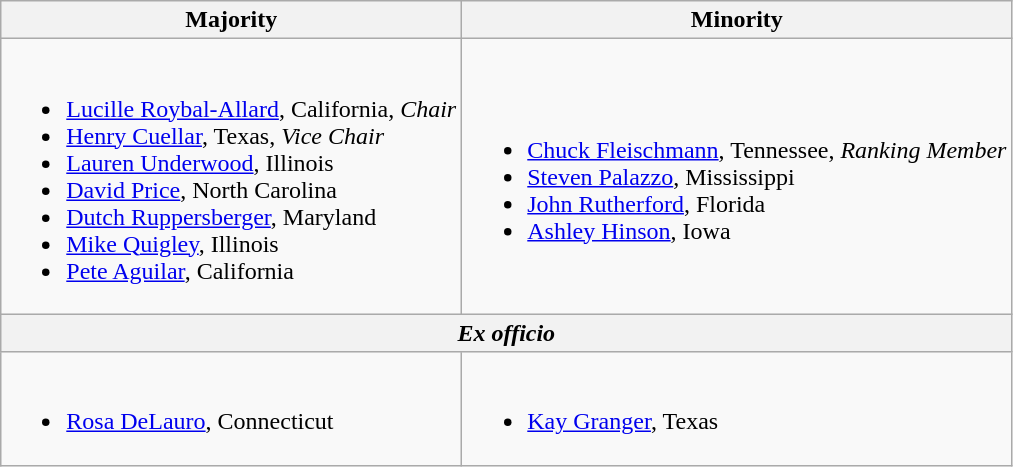<table class="wikitable">
<tr>
<th>Majority</th>
<th>Minority</th>
</tr>
<tr>
<td><br><ul><li><a href='#'>Lucille Roybal-Allard</a>, California, <em>Chair</em></li><li><a href='#'>Henry Cuellar</a>, Texas, <em>Vice Chair</em></li><li><a href='#'>Lauren Underwood</a>, Illinois</li><li><a href='#'>David Price</a>, North Carolina</li><li><a href='#'>Dutch Ruppersberger</a>, Maryland</li><li><a href='#'>Mike Quigley</a>, Illinois</li><li><a href='#'>Pete Aguilar</a>, California</li></ul></td>
<td><br><ul><li><a href='#'>Chuck Fleischmann</a>, Tennessee, <em>Ranking Member</em></li><li><a href='#'>Steven Palazzo</a>, Mississippi</li><li><a href='#'>John Rutherford</a>, Florida</li><li><a href='#'>Ashley Hinson</a>, Iowa</li></ul></td>
</tr>
<tr>
<th colspan="2"><em>Ex officio</em></th>
</tr>
<tr>
<td><br><ul><li><a href='#'>Rosa DeLauro</a>, Connecticut</li></ul></td>
<td><br><ul><li><a href='#'>Kay Granger</a>, Texas</li></ul></td>
</tr>
</table>
